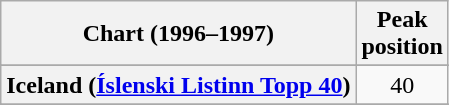<table class="wikitable sortable plainrowheaders" style="text-align:center">
<tr>
<th>Chart (1996–1997)</th>
<th>Peak<br>position</th>
</tr>
<tr>
</tr>
<tr>
</tr>
<tr>
<th scope="row">Iceland (<a href='#'>Íslenski Listinn Topp 40</a>)</th>
<td>40</td>
</tr>
<tr>
</tr>
<tr>
</tr>
<tr>
</tr>
<tr>
</tr>
<tr>
</tr>
</table>
